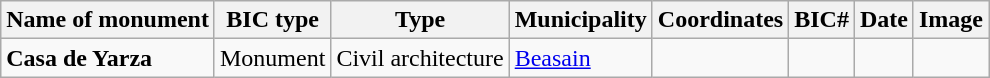<table class="wikitable">
<tr>
<th>Name of monument</th>
<th>BIC type</th>
<th>Type</th>
<th>Municipality</th>
<th>Coordinates</th>
<th>BIC#</th>
<th>Date</th>
<th>Image</th>
</tr>
<tr>
<td><strong>Casa de Yarza</strong></td>
<td>Monument</td>
<td>Civil architecture</td>
<td><a href='#'>Beasain</a></td>
<td></td>
<td></td>
<td></td>
<td></td>
</tr>
</table>
